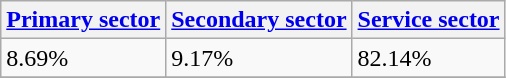<table class="wikitable" border="1">
<tr>
<th><a href='#'>Primary sector</a></th>
<th><a href='#'>Secondary sector</a></th>
<th><a href='#'>Service sector</a></th>
</tr>
<tr>
<td>8.69%</td>
<td>9.17%</td>
<td>82.14%</td>
</tr>
<tr>
</tr>
</table>
